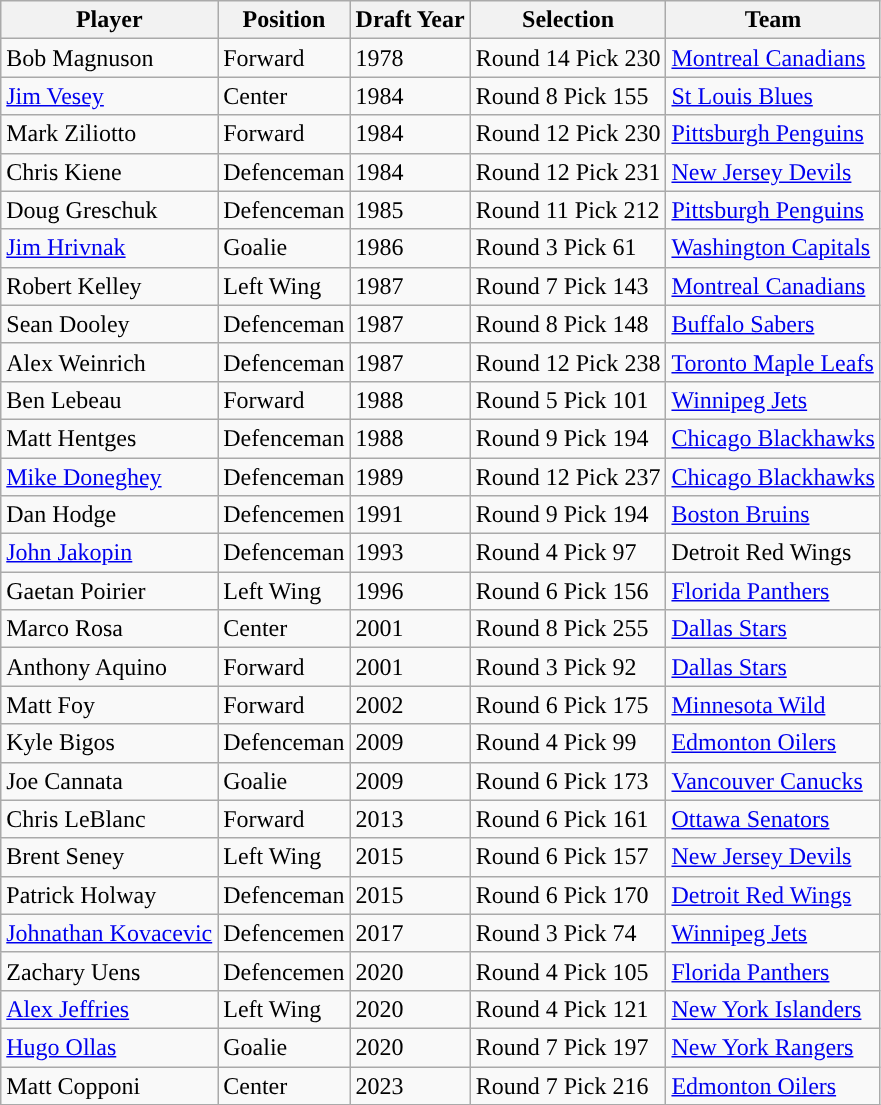<table class="wikitable sortable">
<tr>
<th>Player</th>
<th>Position</th>
<th>Draft Year</th>
<th>Selection</th>
<th>Team</th>
</tr>
<tr>
<td>Bob Magnuson</td>
<td>Forward</td>
<td>1978</td>
<td>Round 14 Pick 230</td>
<td><a href='#'>Montreal Canadians</a></td>
</tr>
<tr>
<td><a href='#'>Jim Vesey</a></td>
<td>Center</td>
<td>1984</td>
<td>Round 8 Pick 155</td>
<td><a href='#'>St Louis Blues</a></td>
</tr>
<tr>
<td>Mark Ziliotto</td>
<td>Forward</td>
<td>1984</td>
<td>Round 12 Pick 230</td>
<td><a href='#'>Pittsburgh Penguins</a></td>
</tr>
<tr>
<td>Chris Kiene</td>
<td>Defenceman</td>
<td>1984</td>
<td>Round 12 Pick 231</td>
<td><a href='#'>New Jersey Devils</a></td>
</tr>
<tr>
<td>Doug Greschuk</td>
<td>Defenceman</td>
<td>1985</td>
<td>Round 11 Pick 212</td>
<td><a href='#'>Pittsburgh Penguins</a></td>
</tr>
<tr>
<td><a href='#'>Jim Hrivnak</a></td>
<td>Goalie</td>
<td>1986</td>
<td>Round 3 Pick 61</td>
<td><a href='#'>Washington Capitals</a></td>
</tr>
<tr>
<td>Robert Kelley</td>
<td>Left Wing</td>
<td>1987</td>
<td>Round 7 Pick 143</td>
<td><a href='#'>Montreal Canadians</a></td>
</tr>
<tr>
<td>Sean Dooley</td>
<td>Defenceman</td>
<td>1987</td>
<td>Round 8 Pick 148</td>
<td><a href='#'>Buffalo Sabers</a></td>
</tr>
<tr>
<td>Alex Weinrich</td>
<td>Defenceman</td>
<td>1987</td>
<td>Round 12 Pick 238</td>
<td><a href='#'>Toronto Maple Leafs</a></td>
</tr>
<tr>
<td>Ben Lebeau</td>
<td>Forward</td>
<td>1988</td>
<td>Round 5 Pick 101</td>
<td><a href='#'>Winnipeg Jets</a></td>
</tr>
<tr>
<td>Matt Hentges</td>
<td>Defenceman</td>
<td>1988</td>
<td>Round 9 Pick 194</td>
<td><a href='#'>Chicago Blackhawks</a></td>
</tr>
<tr>
<td><a href='#'>Mike Doneghey</a></td>
<td>Defenceman</td>
<td>1989</td>
<td>Round 12 Pick 237</td>
<td><a href='#'>Chicago Blackhawks</a></td>
</tr>
<tr>
<td>Dan Hodge</td>
<td>Defencemen</td>
<td>1991</td>
<td>Round 9 Pick 194</td>
<td><a href='#'>Boston Bruins</a></td>
</tr>
<tr>
<td><a href='#'>John Jakopin</a></td>
<td>Defenceman</td>
<td>1993</td>
<td>Round 4 Pick 97</td>
<td>Detroit Red Wings</td>
</tr>
<tr>
<td>Gaetan Poirier</td>
<td>Left Wing</td>
<td>1996</td>
<td>Round 6 Pick 156</td>
<td><a href='#'>Florida Panthers</a></td>
</tr>
<tr>
<td>Marco Rosa</td>
<td>Center</td>
<td>2001</td>
<td>Round 8 Pick 255</td>
<td><a href='#'>Dallas Stars</a></td>
</tr>
<tr>
<td>Anthony Aquino</td>
<td>Forward</td>
<td>2001</td>
<td>Round 3 Pick 92</td>
<td><a href='#'>Dallas Stars</a></td>
</tr>
<tr>
<td>Matt Foy</td>
<td>Forward</td>
<td>2002</td>
<td>Round 6 Pick 175</td>
<td><a href='#'>Minnesota Wild</a></td>
</tr>
<tr>
<td>Kyle Bigos</td>
<td>Defenceman</td>
<td>2009</td>
<td>Round 4 Pick 99</td>
<td><a href='#'>Edmonton Oilers</a></td>
</tr>
<tr>
<td>Joe Cannata</td>
<td>Goalie</td>
<td>2009</td>
<td>Round 6 Pick 173</td>
<td><a href='#'>Vancouver Canucks</a></td>
</tr>
<tr>
<td>Chris LeBlanc</td>
<td>Forward</td>
<td>2013</td>
<td>Round 6 Pick 161</td>
<td><a href='#'>Ottawa Senators</a></td>
</tr>
<tr>
<td>Brent Seney</td>
<td>Left Wing</td>
<td>2015</td>
<td>Round 6 Pick 157</td>
<td><a href='#'>New Jersey Devils</a></td>
</tr>
<tr>
<td>Patrick Holway</td>
<td>Defenceman</td>
<td>2015</td>
<td>Round 6 Pick 170</td>
<td><a href='#'>Detroit Red Wings</a></td>
</tr>
<tr>
<td><a href='#'>Johnathan Kovacevic</a></td>
<td>Defencemen</td>
<td>2017</td>
<td>Round 3 Pick 74</td>
<td><a href='#'>Winnipeg Jets</a></td>
</tr>
<tr>
<td>Zachary Uens</td>
<td>Defencemen</td>
<td>2020</td>
<td>Round 4 Pick 105</td>
<td><a href='#'>Florida Panthers</a></td>
</tr>
<tr>
<td><a href='#'>Alex Jeffries</a></td>
<td>Left Wing</td>
<td>2020</td>
<td>Round 4 Pick 121</td>
<td><a href='#'>New York Islanders</a></td>
</tr>
<tr>
<td><a href='#'>Hugo Ollas</a></td>
<td>Goalie</td>
<td>2020</td>
<td>Round 7 Pick 197</td>
<td><a href='#'>New York Rangers</a></td>
</tr>
<tr>
<td>Matt Copponi</td>
<td>Center</td>
<td>2023</td>
<td>Round 7 Pick 216</td>
<td><a href='#'>Edmonton Oilers</a></td>
</tr>
</table>
